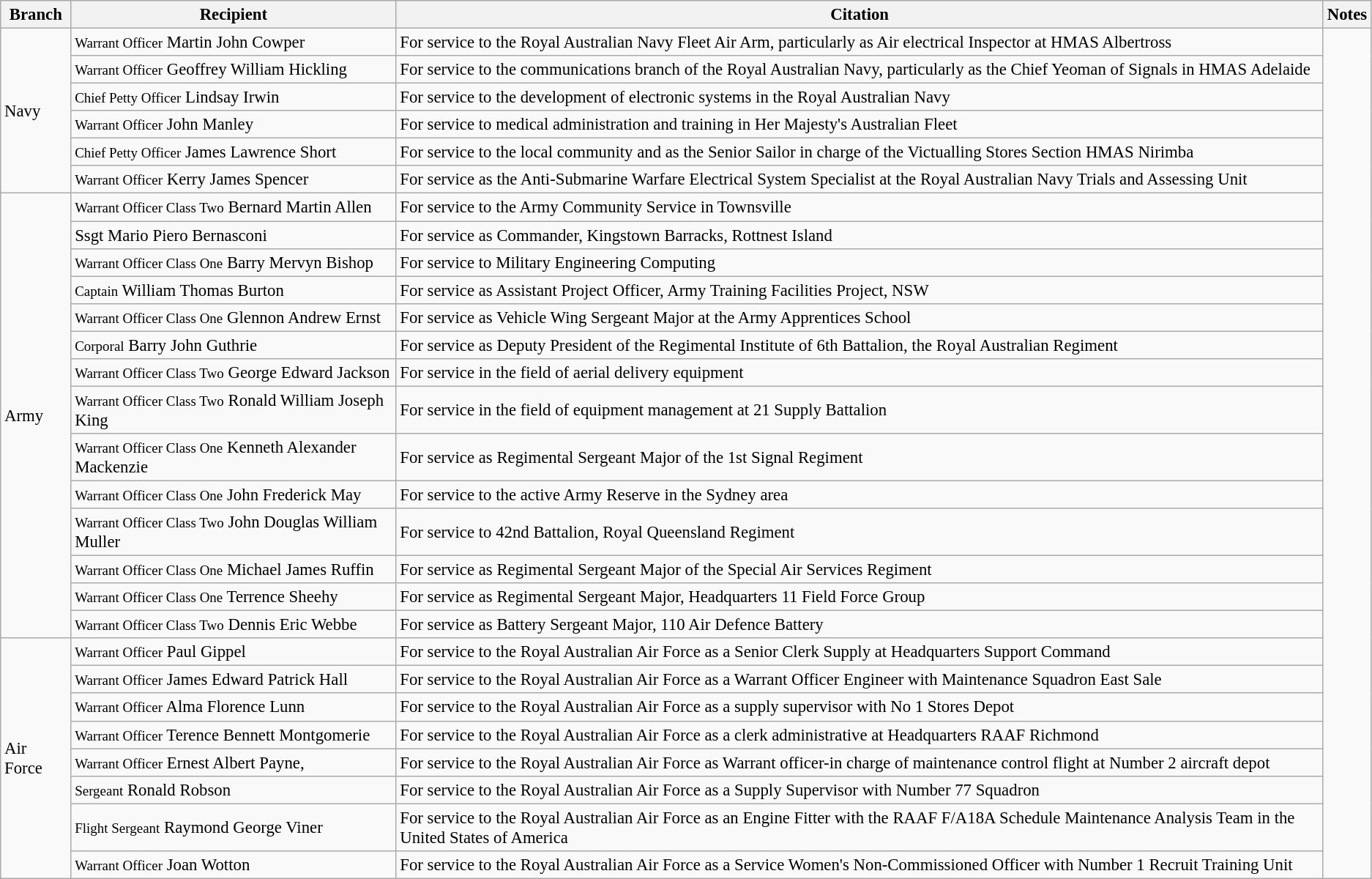<table class="wikitable" style="font-size:95%;">
<tr>
<th>Branch</th>
<th>Recipient</th>
<th>Citation</th>
<th>Notes</th>
</tr>
<tr>
<td rowspan="6">Navy</td>
<td><small>Warrant Officer</small> Martin John Cowper</td>
<td>For service to the Royal Australian Navy Fleet Air Arm, particularly as Air electrical Inspector at HMAS Albertross</td>
<td rowspan="28"></td>
</tr>
<tr>
<td><small>Warrant Officer</small> Geoffrey William Hickling</td>
<td>For service to the communications branch of the Royal Australian Navy, particularly as the Chief Yeoman of Signals in HMAS Adelaide</td>
</tr>
<tr>
<td><small>Chief Petty Officer</small> Lindsay Irwin</td>
<td>For service to the development of electronic systems in the Royal Australian Navy</td>
</tr>
<tr>
<td><small>Warrant Officer</small> John Manley</td>
<td>For service to medical administration and training in Her Majesty's Australian Fleet</td>
</tr>
<tr>
<td><small>Chief Petty Officer</small> James Lawrence Short</td>
<td>For service to the local community and as the Senior Sailor in charge of the Victualling Stores Section HMAS Nirimba</td>
</tr>
<tr>
<td><small>Warrant Officer</small> Kerry James Spencer</td>
<td>For service as the Anti-Submarine Warfare Electrical System Specialist at the Royal Australian Navy Trials and Assessing Unit</td>
</tr>
<tr>
<td rowspan="14">Army</td>
<td><small>Warrant Officer Class Two</small> Bernard Martin Allen</td>
<td>For service to the Army Community Service in Townsville</td>
</tr>
<tr>
<td>Ssgt Mario Piero Bernasconi</td>
<td>For service as Commander, Kingstown Barracks, Rottnest Island</td>
</tr>
<tr>
<td><small>Warrant Officer Class One</small> Barry Mervyn Bishop</td>
<td>For service to Military Engineering Computing</td>
</tr>
<tr>
<td><small>Captain</small> William Thomas Burton</td>
<td>For service as Assistant Project Officer, Army Training Facilities Project, NSW</td>
</tr>
<tr>
<td><small>Warrant Officer Class One</small> Glennon Andrew Ernst</td>
<td>For service as Vehicle Wing Sergeant Major at the Army Apprentices School</td>
</tr>
<tr>
<td><small>Corporal</small> Barry John Guthrie</td>
<td>For service as Deputy President of the Regimental Institute of 6th Battalion, the Royal Australian Regiment</td>
</tr>
<tr>
<td><small>Warrant Officer Class Two</small> George Edward Jackson</td>
<td>For service in the field of aerial delivery equipment</td>
</tr>
<tr>
<td><small>Warrant Officer Class Two</small> Ronald William Joseph King</td>
<td>For service in the field of equipment management at 21 Supply Battalion</td>
</tr>
<tr>
<td><small>Warrant Officer Class One</small> Kenneth Alexander Mackenzie</td>
<td>For service as Regimental Sergeant Major of the 1st Signal Regiment</td>
</tr>
<tr>
<td><small>Warrant Officer Class One</small> John Frederick May</td>
<td>For service to the active Army Reserve in the Sydney area</td>
</tr>
<tr>
<td><small>Warrant Officer Class Two</small> John Douglas William Muller</td>
<td>For service to 42nd Battalion, Royal Queensland Regiment</td>
</tr>
<tr>
<td><small>Warrant Officer Class One</small> Michael James Ruffin</td>
<td>For service as Regimental Sergeant Major of the Special Air Services Regiment</td>
</tr>
<tr>
<td><small>Warrant Officer Class One</small> Terrence Sheehy</td>
<td>For service as Regimental Sergeant Major, Headquarters 11 Field Force Group</td>
</tr>
<tr>
<td><small>Warrant Officer Class Two</small> Dennis Eric Webbe</td>
<td>For service as Battery Sergeant Major, 110 Air Defence Battery</td>
</tr>
<tr>
<td rowspan="8">Air Force</td>
<td><small>Warrant Officer</small> Paul Gippel</td>
<td>For service to the Royal Australian Air Force as a Senior Clerk Supply at Headquarters Support Command</td>
</tr>
<tr>
<td><small>Warrant Officer</small> James Edward Patrick Hall</td>
<td>For service to the Royal Australian Air Force as a Warrant Officer Engineer with Maintenance Squadron East Sale</td>
</tr>
<tr>
<td><small>Warrant Officer</small> Alma Florence Lunn</td>
<td>For service to the Royal Australian Air Force as a supply supervisor with No 1 Stores Depot</td>
</tr>
<tr>
<td><small>Warrant Officer</small> Terence Bennett Montgomerie</td>
<td>For service to the Royal Australian Air Force as a clerk administrative at Headquarters RAAF Richmond</td>
</tr>
<tr>
<td><small>Warrant Officer</small> Ernest Albert Payne, </td>
<td>For service to the Royal Australian Air Force as Warrant officer-in charge of maintenance control flight at Number 2 aircraft depot</td>
</tr>
<tr>
<td><small>Sergeant</small> Ronald Robson</td>
<td>For service to the Royal Australian Air Force as a Supply Supervisor with Number 77 Squadron</td>
</tr>
<tr>
<td><small>Flight Sergeant</small> Raymond George Viner</td>
<td>For service to the Royal Australian Air Force as an Engine Fitter with the RAAF F/A18A Schedule Maintenance Analysis Team in the United States of America</td>
</tr>
<tr>
<td><small>Warrant Officer</small> Joan Wotton</td>
<td>For service to the Royal Australian Air Force as a Service Women's Non-Commissioned Officer with Number 1 Recruit Training Unit</td>
</tr>
</table>
